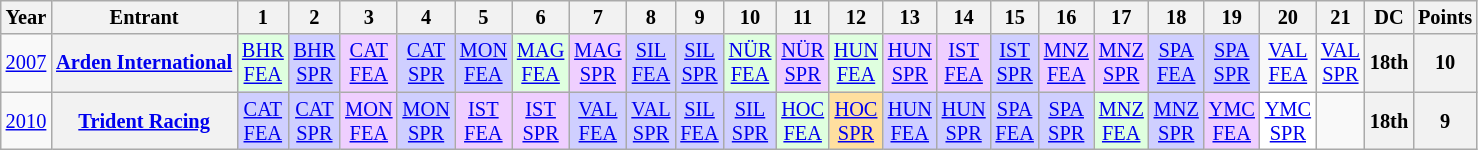<table class="wikitable" style="text-align:center; font-size:85%">
<tr>
<th>Year</th>
<th>Entrant</th>
<th>1</th>
<th>2</th>
<th>3</th>
<th>4</th>
<th>5</th>
<th>6</th>
<th>7</th>
<th>8</th>
<th>9</th>
<th>10</th>
<th>11</th>
<th>12</th>
<th>13</th>
<th>14</th>
<th>15</th>
<th>16</th>
<th>17</th>
<th>18</th>
<th>19</th>
<th>20</th>
<th>21</th>
<th>DC</th>
<th>Points</th>
</tr>
<tr>
<td><a href='#'>2007</a></td>
<th nowrap><a href='#'>Arden International</a></th>
<td style="background:#DFFFDF;"><a href='#'>BHR<br>FEA</a><br></td>
<td style="background:#CFCFFF;"><a href='#'>BHR<br>SPR</a><br></td>
<td style="background:#EFCFFF;"><a href='#'>CAT<br>FEA</a><br></td>
<td style="background:#CFCFFF;"><a href='#'>CAT<br>SPR</a><br></td>
<td style="background:#CFCFFF;"><a href='#'>MON<br>FEA</a><br></td>
<td style="background:#DFFFDF;"><a href='#'>MAG<br>FEA</a><br></td>
<td style="background:#EFCFFF;"><a href='#'>MAG<br>SPR</a><br></td>
<td style="background:#CFCFFF;"><a href='#'>SIL<br>FEA</a><br></td>
<td style="background:#CFCFFF;"><a href='#'>SIL<br>SPR</a><br></td>
<td style="background:#DFFFDF;"><a href='#'>NÜR<br>FEA</a><br></td>
<td style="background:#EFCFFF;"><a href='#'>NÜR<br>SPR</a><br></td>
<td style="background:#DFFFDF;"><a href='#'>HUN<br>FEA</a><br></td>
<td style="background:#EFCFFF;"><a href='#'>HUN<br>SPR</a><br></td>
<td style="background:#EFCFFF;"><a href='#'>IST<br>FEA</a><br></td>
<td style="background:#CFCFFF;"><a href='#'>IST<br>SPR</a><br></td>
<td style="background:#EFCFFF;"><a href='#'>MNZ<br>FEA</a><br></td>
<td style="background:#EFCFFF;"><a href='#'>MNZ<br>SPR</a><br></td>
<td style="background:#CFCFFF;"><a href='#'>SPA<br>FEA</a><br></td>
<td style="background:#CFCFFF;"><a href='#'>SPA<br>SPR</a><br></td>
<td><a href='#'>VAL<br>FEA</a></td>
<td><a href='#'>VAL<br>SPR</a></td>
<th>18th</th>
<th>10</th>
</tr>
<tr>
<td><a href='#'>2010</a></td>
<th nowrap><a href='#'>Trident Racing</a></th>
<td style="background:#CFCFFF;"><a href='#'>CAT<br>FEA</a><br></td>
<td style="background:#CFCFFF;"><a href='#'>CAT<br>SPR</a><br></td>
<td style="background:#EFCFFF;"><a href='#'>MON<br>FEA</a><br></td>
<td style="background:#CFCFFF;"><a href='#'>MON<br>SPR</a><br></td>
<td style="background:#EFCFFF;"><a href='#'>IST<br>FEA</a><br></td>
<td style="background:#EFCFFF;"><a href='#'>IST<br>SPR</a><br></td>
<td style="background:#CFCFFF;"><a href='#'>VAL<br>FEA</a><br></td>
<td style="background:#CFCFFF;"><a href='#'>VAL<br>SPR</a><br></td>
<td style="background:#CFCFFF;"><a href='#'>SIL<br>FEA</a><br></td>
<td style="background:#CFCFFF;"><a href='#'>SIL<br>SPR</a><br></td>
<td style="background:#DFFFDF;"><a href='#'>HOC<br>FEA</a><br></td>
<td style="background:#FFDF9F;"><a href='#'>HOC<br>SPR</a><br></td>
<td style="background:#CFCFFF;"><a href='#'>HUN<br>FEA</a><br></td>
<td style="background:#CFCFFF;"><a href='#'>HUN<br>SPR</a><br></td>
<td style="background:#CFCFFF;"><a href='#'>SPA<br>FEA</a><br></td>
<td style="background:#CFCFFF;"><a href='#'>SPA<br>SPR</a><br></td>
<td style="background:#DFFFDF;"><a href='#'>MNZ<br>FEA</a><br></td>
<td style="background:#CFCFFF;"><a href='#'>MNZ<br>SPR</a><br></td>
<td style="background:#EFCFFF;"><a href='#'>YMC<br>FEA</a><br></td>
<td style="background:#FFFFFF;"><a href='#'>YMC<br>SPR</a><br></td>
<td></td>
<th>18th</th>
<th>9</th>
</tr>
</table>
